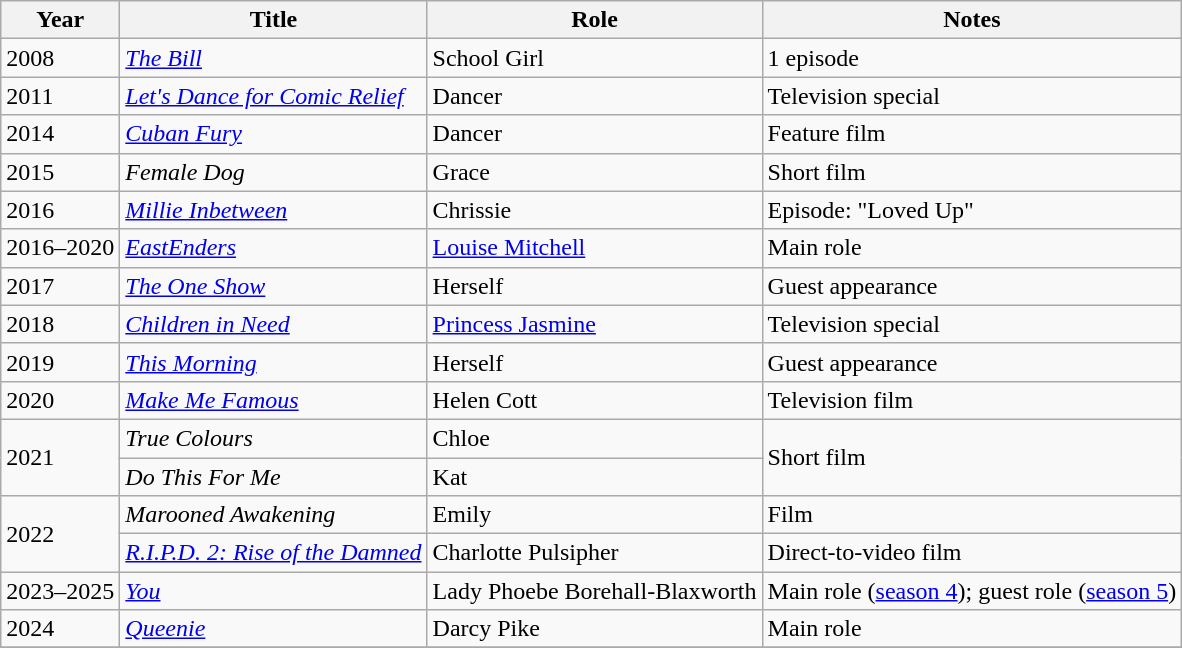<table class="wikitable">
<tr>
<th>Year</th>
<th>Title</th>
<th>Role</th>
<th>Notes</th>
</tr>
<tr>
<td>2008</td>
<td><em><a href='#'>The Bill</a></em></td>
<td>School Girl</td>
<td>1 episode</td>
</tr>
<tr>
<td>2011</td>
<td><em><a href='#'>Let's Dance for Comic Relief</a></em></td>
<td>Dancer</td>
<td>Television special</td>
</tr>
<tr>
<td>2014</td>
<td><em><a href='#'>Cuban Fury</a></em></td>
<td>Dancer</td>
<td>Feature film</td>
</tr>
<tr>
<td>2015</td>
<td><em>Female Dog</em></td>
<td>Grace</td>
<td>Short film</td>
</tr>
<tr>
<td>2016</td>
<td><em><a href='#'>Millie Inbetween</a></em></td>
<td>Chrissie</td>
<td>Episode: "Loved Up"</td>
</tr>
<tr>
<td>2016–2020</td>
<td><em><a href='#'>EastEnders</a></em></td>
<td><a href='#'>Louise Mitchell</a></td>
<td>Main role</td>
</tr>
<tr>
<td>2017</td>
<td><em><a href='#'>The One Show</a></em></td>
<td>Herself</td>
<td>Guest appearance</td>
</tr>
<tr>
<td>2018</td>
<td><em><a href='#'>Children in Need</a></em></td>
<td><a href='#'>Princess Jasmine</a></td>
<td>Television special</td>
</tr>
<tr>
<td>2019</td>
<td><em><a href='#'>This Morning</a></em></td>
<td>Herself</td>
<td>Guest appearance</td>
</tr>
<tr>
<td>2020</td>
<td><em><a href='#'>Make Me Famous</a></em></td>
<td>Helen Cott</td>
<td>Television film</td>
</tr>
<tr>
<td rowspan="2">2021</td>
<td><em>True Colours</em></td>
<td>Chloe</td>
<td rowspan="2">Short film</td>
</tr>
<tr>
<td><em>Do This For Me</em></td>
<td>Kat</td>
</tr>
<tr>
<td rowspan="2">2022</td>
<td><em>Marooned Awakening</em></td>
<td>Emily</td>
<td>Film</td>
</tr>
<tr>
<td><em><a href='#'>R.I.P.D. 2: Rise of the Damned</a></em></td>
<td>Charlotte Pulsipher</td>
<td>Direct-to-video film</td>
</tr>
<tr>
<td>2023–2025</td>
<td><em><a href='#'>You</a></em></td>
<td>Lady Phoebe Borehall-Blaxworth</td>
<td>Main role (<a href='#'>season 4</a>); guest role (<a href='#'>season 5</a>)</td>
</tr>
<tr>
<td>2024</td>
<td><em><a href='#'>Queenie</a></em></td>
<td>Darcy Pike</td>
<td>Main role</td>
</tr>
<tr>
</tr>
</table>
